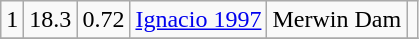<table class="wikitable">
<tr>
<td>1</td>
<td>18.3</td>
<td>0.72</td>
<td><a href='#'>Ignacio 1997</a></td>
<td>Merwin Dam</td>
<td></td>
</tr>
<tr>
</tr>
</table>
